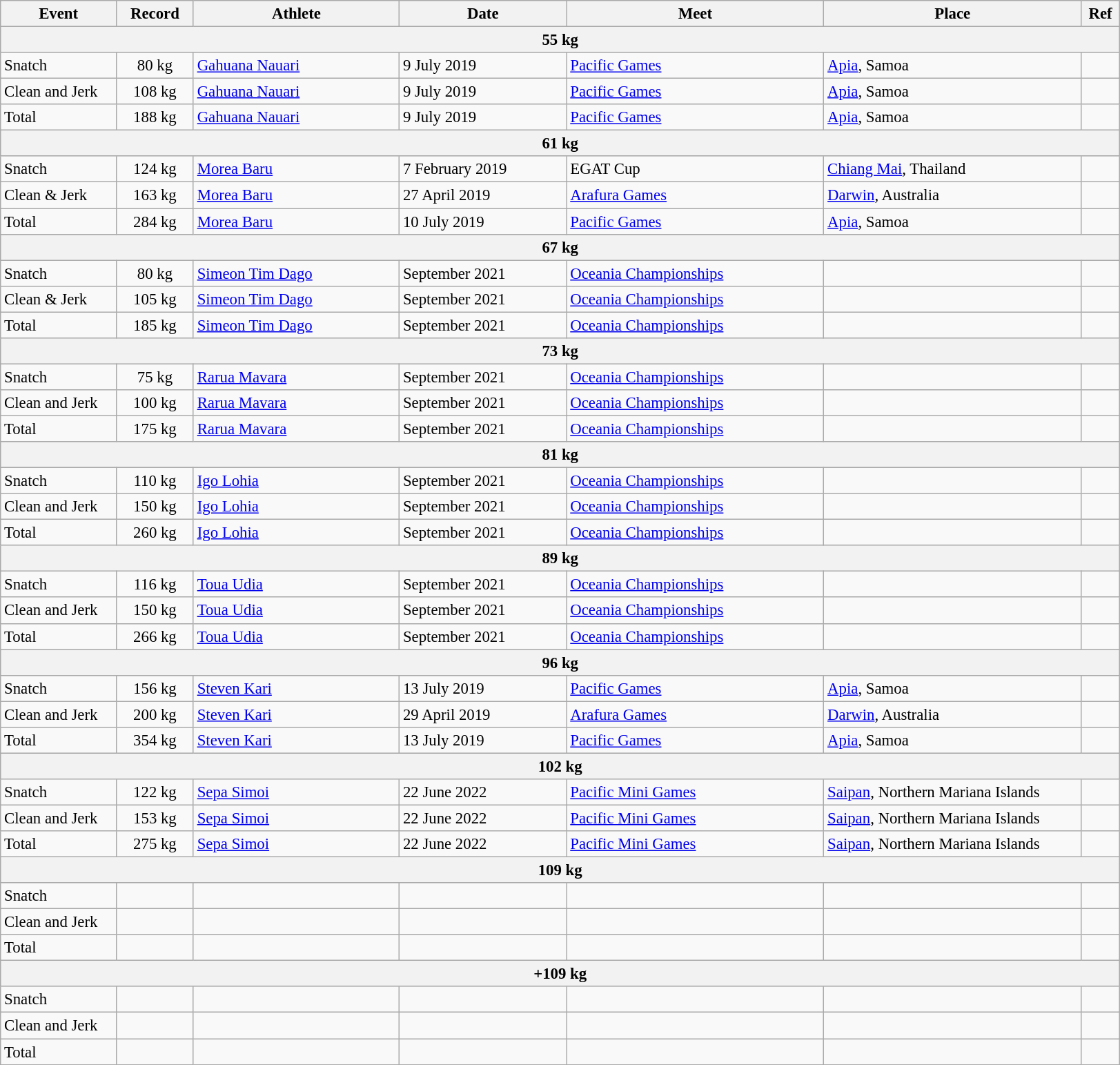<table class="wikitable" style="font-size:95%;">
<tr>
<th width=9%>Event</th>
<th width=6%>Record</th>
<th width=16%>Athlete</th>
<th width=13%>Date</th>
<th width=20%>Meet</th>
<th width=20%>Place</th>
<th width=3%>Ref</th>
</tr>
<tr bgcolor="#DDDDDD">
<th colspan="7">55 kg</th>
</tr>
<tr>
<td>Snatch</td>
<td align="center">80 kg</td>
<td><a href='#'>Gahuana Nauari</a></td>
<td>9 July 2019</td>
<td><a href='#'>Pacific Games</a></td>
<td><a href='#'>Apia</a>, Samoa</td>
<td></td>
</tr>
<tr>
<td>Clean and Jerk</td>
<td align="center">108 kg</td>
<td><a href='#'>Gahuana Nauari</a></td>
<td>9 July 2019</td>
<td><a href='#'>Pacific Games</a></td>
<td><a href='#'>Apia</a>, Samoa</td>
<td></td>
</tr>
<tr>
<td>Total</td>
<td align="center">188 kg</td>
<td><a href='#'>Gahuana Nauari</a></td>
<td>9 July 2019</td>
<td><a href='#'>Pacific Games</a></td>
<td><a href='#'>Apia</a>, Samoa</td>
<td></td>
</tr>
<tr bgcolor="#DDDDDD">
<th colspan="7">61 kg</th>
</tr>
<tr>
<td>Snatch</td>
<td align="center">124 kg</td>
<td><a href='#'>Morea Baru</a></td>
<td>7 February 2019</td>
<td>EGAT Cup</td>
<td><a href='#'>Chiang Mai</a>, Thailand</td>
<td></td>
</tr>
<tr>
<td>Clean & Jerk</td>
<td align="center">163 kg</td>
<td><a href='#'>Morea Baru</a></td>
<td>27 April 2019</td>
<td><a href='#'>Arafura Games</a></td>
<td><a href='#'>Darwin</a>, Australia</td>
<td></td>
</tr>
<tr>
<td>Total</td>
<td align="center">284 kg</td>
<td><a href='#'>Morea Baru</a></td>
<td>10 July 2019</td>
<td><a href='#'>Pacific Games</a></td>
<td><a href='#'>Apia</a>, Samoa</td>
<td></td>
</tr>
<tr bgcolor="#DDDDDD">
<th colspan="7">67 kg</th>
</tr>
<tr>
<td>Snatch</td>
<td align="center">80 kg</td>
<td><a href='#'>Simeon Tim Dago</a></td>
<td>September 2021</td>
<td><a href='#'>Oceania Championships</a></td>
<td></td>
<td></td>
</tr>
<tr>
<td>Clean & Jerk</td>
<td align="center">105 kg</td>
<td><a href='#'>Simeon Tim Dago</a></td>
<td>September 2021</td>
<td><a href='#'>Oceania Championships</a></td>
<td></td>
<td></td>
</tr>
<tr>
<td>Total</td>
<td align="center">185 kg</td>
<td><a href='#'>Simeon Tim Dago</a></td>
<td>September 2021</td>
<td><a href='#'>Oceania Championships</a></td>
<td></td>
<td></td>
</tr>
<tr bgcolor="#DDDDDD">
<th colspan="7">73 kg</th>
</tr>
<tr>
<td>Snatch</td>
<td align="center">75 kg</td>
<td><a href='#'>Rarua Mavara</a></td>
<td>September 2021</td>
<td><a href='#'>Oceania Championships</a></td>
<td></td>
<td></td>
</tr>
<tr>
<td>Clean and Jerk</td>
<td align="center">100 kg</td>
<td><a href='#'>Rarua Mavara</a></td>
<td>September 2021</td>
<td><a href='#'>Oceania Championships</a></td>
<td></td>
<td></td>
</tr>
<tr>
<td>Total</td>
<td align="center">175 kg</td>
<td><a href='#'>Rarua Mavara</a></td>
<td>September 2021</td>
<td><a href='#'>Oceania Championships</a></td>
<td></td>
<td></td>
</tr>
<tr bgcolor="#DDDDDD">
<th colspan="7">81 kg</th>
</tr>
<tr>
<td>Snatch</td>
<td align="center">110 kg</td>
<td><a href='#'>Igo Lohia</a></td>
<td>September 2021</td>
<td><a href='#'>Oceania Championships</a></td>
<td></td>
<td></td>
</tr>
<tr>
<td>Clean and Jerk</td>
<td align="center">150 kg</td>
<td><a href='#'>Igo Lohia</a></td>
<td>September 2021</td>
<td><a href='#'>Oceania Championships</a></td>
<td></td>
<td></td>
</tr>
<tr>
<td>Total</td>
<td align="center">260 kg</td>
<td><a href='#'>Igo Lohia</a></td>
<td>September 2021</td>
<td><a href='#'>Oceania Championships</a></td>
<td></td>
<td></td>
</tr>
<tr bgcolor="#DDDDDD">
<th colspan="7">89 kg</th>
</tr>
<tr>
<td>Snatch</td>
<td align="center">116 kg</td>
<td><a href='#'>Toua Udia</a></td>
<td>September 2021</td>
<td><a href='#'>Oceania Championships</a></td>
<td></td>
<td></td>
</tr>
<tr>
<td>Clean and Jerk</td>
<td align="center">150 kg</td>
<td><a href='#'>Toua Udia</a></td>
<td>September 2021</td>
<td><a href='#'>Oceania Championships</a></td>
<td></td>
<td></td>
</tr>
<tr>
<td>Total</td>
<td align="center">266 kg</td>
<td><a href='#'>Toua Udia</a></td>
<td>September 2021</td>
<td><a href='#'>Oceania Championships</a></td>
<td></td>
<td></td>
</tr>
<tr bgcolor="#DDDDDD">
<th colspan="7">96 kg</th>
</tr>
<tr>
<td>Snatch</td>
<td align="center">156 kg</td>
<td><a href='#'>Steven Kari</a></td>
<td>13 July 2019</td>
<td><a href='#'>Pacific Games</a></td>
<td><a href='#'>Apia</a>, Samoa</td>
<td></td>
</tr>
<tr>
<td>Clean and Jerk</td>
<td align="center">200 kg</td>
<td><a href='#'>Steven Kari</a></td>
<td>29 April 2019</td>
<td><a href='#'>Arafura Games</a></td>
<td><a href='#'>Darwin</a>, Australia</td>
<td></td>
</tr>
<tr>
<td>Total</td>
<td align="center">354 kg</td>
<td><a href='#'>Steven Kari</a></td>
<td>13 July 2019</td>
<td><a href='#'>Pacific Games</a></td>
<td><a href='#'>Apia</a>, Samoa</td>
<td></td>
</tr>
<tr bgcolor="#DDDDDD">
<th colspan="7">102 kg</th>
</tr>
<tr>
<td>Snatch</td>
<td align="center">122 kg</td>
<td><a href='#'>Sepa Simoi</a></td>
<td>22 June 2022</td>
<td><a href='#'>Pacific Mini Games</a></td>
<td><a href='#'>Saipan</a>, Northern Mariana Islands</td>
<td></td>
</tr>
<tr>
<td>Clean and Jerk</td>
<td align="center">153 kg</td>
<td><a href='#'>Sepa Simoi</a></td>
<td>22 June 2022</td>
<td><a href='#'>Pacific Mini Games</a></td>
<td><a href='#'>Saipan</a>, Northern Mariana Islands</td>
<td></td>
</tr>
<tr>
<td>Total</td>
<td align="center">275 kg</td>
<td><a href='#'>Sepa Simoi</a></td>
<td>22 June 2022</td>
<td><a href='#'>Pacific Mini Games</a></td>
<td><a href='#'>Saipan</a>, Northern Mariana Islands</td>
<td></td>
</tr>
<tr bgcolor="#DDDDDD">
<th colspan="7">109 kg</th>
</tr>
<tr>
<td>Snatch</td>
<td align="center"></td>
<td></td>
<td></td>
<td></td>
<td></td>
<td></td>
</tr>
<tr>
<td>Clean and Jerk</td>
<td align="center"></td>
<td></td>
<td></td>
<td></td>
<td></td>
<td></td>
</tr>
<tr>
<td>Total</td>
<td align="center"></td>
<td></td>
<td></td>
<td></td>
<td></td>
<td></td>
</tr>
<tr bgcolor="#DDDDDD">
<th colspan="7">+109 kg</th>
</tr>
<tr>
<td>Snatch</td>
<td align="center"></td>
<td></td>
<td></td>
<td></td>
<td></td>
<td></td>
</tr>
<tr>
<td>Clean and Jerk</td>
<td align="center"></td>
<td></td>
<td></td>
<td></td>
<td></td>
<td></td>
</tr>
<tr>
<td>Total</td>
<td align="center"></td>
<td></td>
<td></td>
<td></td>
<td></td>
<td></td>
</tr>
</table>
